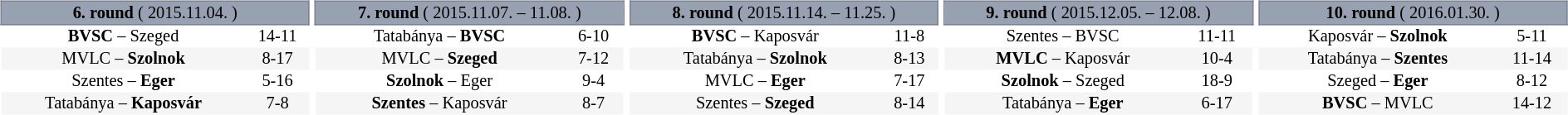<table table width=100%>
<tr>
<td width=20% valign="top"><br><table border=0 cellspacing=0 cellpadding=1em style="font-size: 85%; border-collapse: collapse;" width=100%>
<tr>
<td colspan=5 bgcolor=#98A1B2 style="border:1px solid #7A8392; text-align: center;"><span><strong>6. round</strong> ( 2015.11.04. )</span></td>
</tr>
<tr align=center bgcolor=#FFFFFF>
<td><strong>BVSC</strong> – Szeged</td>
<td>14-11</td>
</tr>
<tr align=center bgcolor=#f5f5f5>
<td>MVLC – <strong>Szolnok</strong></td>
<td>8-17</td>
</tr>
<tr align=center bgcolor=#FFFFFF>
<td>Szentes – <strong>Eger</strong></td>
<td>5-16</td>
</tr>
<tr align=center bgcolor=#f5f5f5>
<td>Tatabánya – <strong>Kaposvár</strong></td>
<td>7-8</td>
</tr>
</table>
</td>
<td width=20% valign="top"><br><table border=0 cellspacing=0 cellpadding=1em style="font-size: 85%; border-collapse: collapse;" width=100%>
<tr>
<td colspan=5 bgcolor=#98A1B2 style="border:1px solid #7A8392; text-align: center;"><span><strong>7. round</strong> ( 2015.11.07. – 11.08. )</span></td>
</tr>
<tr align=center bgcolor=#FFFFFF>
<td>Tatabánya – <strong>BVSC</strong></td>
<td>6-10</td>
</tr>
<tr align=center bgcolor=#f5f5f5>
<td>MVLC – <strong>Szeged</strong></td>
<td>7-12</td>
</tr>
<tr align=center bgcolor=#FFFFFF>
<td><strong>Szolnok</strong> – Eger</td>
<td>9-4</td>
</tr>
<tr align=center bgcolor=#f5f5f5>
<td><strong>Szentes</strong> – Kaposvár</td>
<td>8-7</td>
</tr>
</table>
</td>
<td width=20% valign="top"><br><table border=0 cellspacing=0 cellpadding=1em style="font-size: 85%; border-collapse: collapse;" width=100%>
<tr>
<td colspan=5 bgcolor=#98A1B2 style="border:1px solid #7A8392; text-align: center;"><span><strong>8. round</strong> ( 2015.11.14. – 11.25. )</span></td>
</tr>
<tr align=center bgcolor=#FFFFFF>
<td><strong>BVSC</strong> – Kaposvár</td>
<td>11-8</td>
</tr>
<tr align=center bgcolor=#f5f5f5>
<td>Tatabánya – <strong>Szolnok</strong></td>
<td>8-13</td>
</tr>
<tr align=center bgcolor=#FFFFFF>
<td>MVLC – <strong>Eger</strong></td>
<td>7-17</td>
</tr>
<tr align=center bgcolor=#f5f5f5>
<td>Szentes – <strong>Szeged</strong></td>
<td>8-14</td>
</tr>
</table>
</td>
<td width=20% valign="top"><br><table border=0 cellspacing=0 cellpadding=1em style="font-size: 85%; border-collapse: collapse;" width=100%>
<tr>
<td colspan=5 bgcolor=#98A1B2 style="border:1px solid #7A8392; text-align: center;"><span><strong>9. round</strong> ( 2015.12.05. – 12.08. )</span></td>
</tr>
<tr align=center bgcolor=#FFFFFF>
<td>Szentes – BVSC</td>
<td>11-11</td>
</tr>
<tr align=center bgcolor=#f5f5f5>
<td><strong>MVLC</strong> – Kaposvár</td>
<td>10-4</td>
</tr>
<tr align=center bgcolor=#FFFFFF>
<td><strong>Szolnok</strong> – Szeged</td>
<td>18-9</td>
</tr>
<tr align=center bgcolor=#f5f5f5>
<td>Tatabánya – <strong>Eger</strong></td>
<td>6-17</td>
</tr>
</table>
</td>
<td width=20% valign="top"><br><table border=0 cellspacing=0 cellpadding=1em style="font-size: 85%; border-collapse: collapse;" width=100%>
<tr>
<td colspan=5 bgcolor=#98A1B2 style="border:1px solid #7A8392; text-align: center;"><span><strong>10. round</strong> ( 2016.01.30. )</span></td>
</tr>
<tr align=center bgcolor=#FFFFFF>
<td>Kaposvár – <strong>Szolnok</strong></td>
<td>5-11</td>
</tr>
<tr align=center bgcolor=#f5f5f5>
<td>Tatabánya – <strong>Szentes</strong></td>
<td>11-14</td>
</tr>
<tr align=center bgcolor=#FFFFFF>
<td>Szeged – <strong>Eger</strong></td>
<td>8-12</td>
</tr>
<tr align=center bgcolor=#f5f5f5>
<td><strong>BVSC</strong> – MVLC</td>
<td>14-12</td>
</tr>
</table>
</td>
</tr>
</table>
